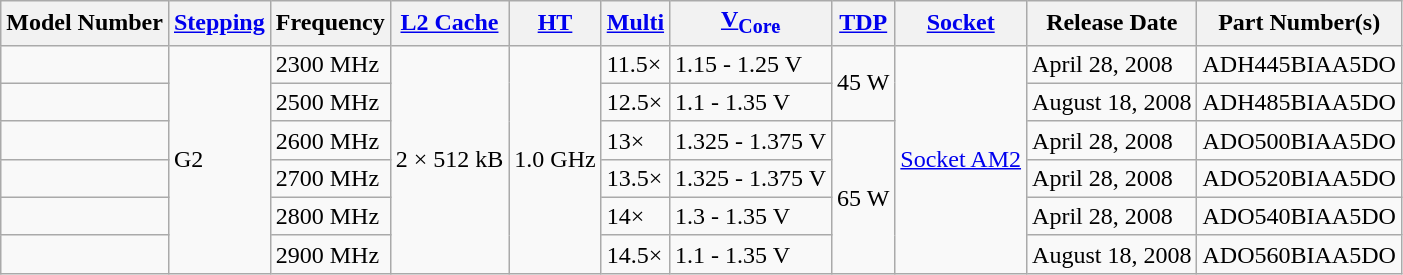<table class="wikitable">
<tr>
<th>Model Number</th>
<th><a href='#'>Stepping</a></th>
<th>Frequency</th>
<th><a href='#'>L2 Cache</a></th>
<th><a href='#'>HT</a></th>
<th><a href='#'>Multi</a></th>
<th><a href='#'>V<sub>Core</sub></a></th>
<th><a href='#'>TDP</a></th>
<th><a href='#'>Socket</a></th>
<th>Release Date</th>
<th>Part Number(s)</th>
</tr>
<tr>
<td></td>
<td rowspan="6">G2</td>
<td>2300 MHz</td>
<td rowspan="6">2 × 512 kB</td>
<td rowspan="6">1.0 GHz</td>
<td>11.5×</td>
<td>1.15 - 1.25 V</td>
<td rowspan="2">45 W</td>
<td rowspan="6"><a href='#'>Socket AM2</a></td>
<td>April 28, 2008</td>
<td>ADH445BIAA5DO</td>
</tr>
<tr>
<td></td>
<td>2500 MHz</td>
<td>12.5×</td>
<td>1.1 - 1.35 V</td>
<td>August 18, 2008</td>
<td>ADH485BIAA5DO</td>
</tr>
<tr>
<td></td>
<td>2600 MHz</td>
<td>13×</td>
<td>1.325 - 1.375 V</td>
<td rowspan="4">65 W</td>
<td>April 28, 2008</td>
<td>ADO500BIAA5DO</td>
</tr>
<tr>
<td></td>
<td>2700 MHz</td>
<td>13.5×</td>
<td>1.325 - 1.375 V</td>
<td>April 28, 2008</td>
<td>ADO520BIAA5DO</td>
</tr>
<tr>
<td></td>
<td>2800 MHz</td>
<td>14×</td>
<td>1.3 - 1.35 V</td>
<td>April 28, 2008</td>
<td>ADO540BIAA5DO</td>
</tr>
<tr>
<td></td>
<td>2900 MHz</td>
<td>14.5×</td>
<td>1.1 - 1.35 V</td>
<td>August 18, 2008</td>
<td>ADO560BIAA5DO</td>
</tr>
</table>
